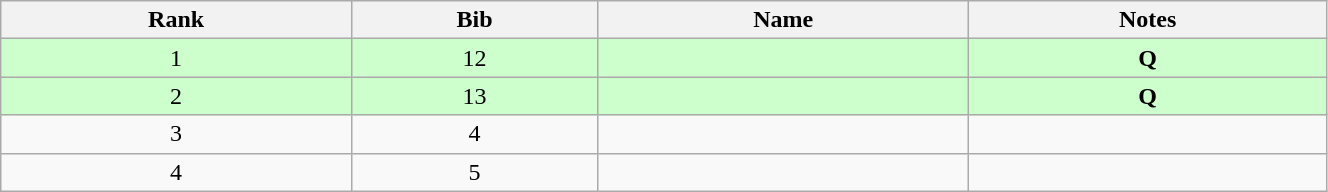<table class="wikitable" style="text-align:center;" width=70%>
<tr>
<th>Rank</th>
<th>Bib</th>
<th>Name</th>
<th>Notes</th>
</tr>
<tr bgcolor="#ccffcc">
<td>1</td>
<td>12</td>
<td align=left></td>
<td><strong>Q</strong></td>
</tr>
<tr bgcolor="#ccffcc">
<td>2</td>
<td>13</td>
<td align=left></td>
<td><strong>Q</strong></td>
</tr>
<tr>
<td>3</td>
<td>4</td>
<td align=left></td>
<td></td>
</tr>
<tr>
<td>4</td>
<td>5</td>
<td align=left></td>
<td></td>
</tr>
</table>
